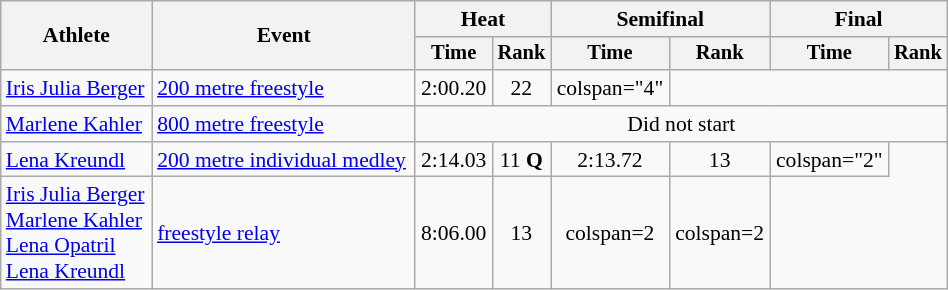<table class="wikitable" style="text-align:center; font-size:90%; width:50%;">
<tr>
<th rowspan="2">Athlete</th>
<th rowspan="2">Event</th>
<th colspan="2">Heat</th>
<th colspan="2">Semifinal</th>
<th colspan="2">Final</th>
</tr>
<tr style="font-size:95%">
<th>Time</th>
<th>Rank</th>
<th>Time</th>
<th>Rank</th>
<th>Time</th>
<th>Rank</th>
</tr>
<tr>
<td align=left><a href='#'>Iris Julia Berger</a></td>
<td align=left><a href='#'>200 metre freestyle</a></td>
<td>2:00.20</td>
<td>22</td>
<td>colspan="4" </td>
</tr>
<tr align=center>
<td align=left><a href='#'>Marlene Kahler</a></td>
<td align=left><a href='#'>800 metre freestyle</a></td>
<td colspan="6">Did not start</td>
</tr>
<tr>
<td align=left><a href='#'>Lena Kreundl</a></td>
<td align=left><a href='#'>200 metre individual medley</a></td>
<td>2:14.03</td>
<td>11 <strong>Q</strong></td>
<td>2:13.72</td>
<td>13</td>
<td>colspan="2" </td>
</tr>
<tr>
<td align=left><a href='#'>Iris Julia Berger</a> <br><a href='#'>Marlene Kahler</a><br><a href='#'>Lena Opatril</a> <br><a href='#'>Lena Kreundl</a></td>
<td align=left><a href='#'> freestyle relay</a></td>
<td>8:06.00</td>
<td>13</td>
<td>colspan=2 </td>
<td>colspan=2 </td>
</tr>
</table>
